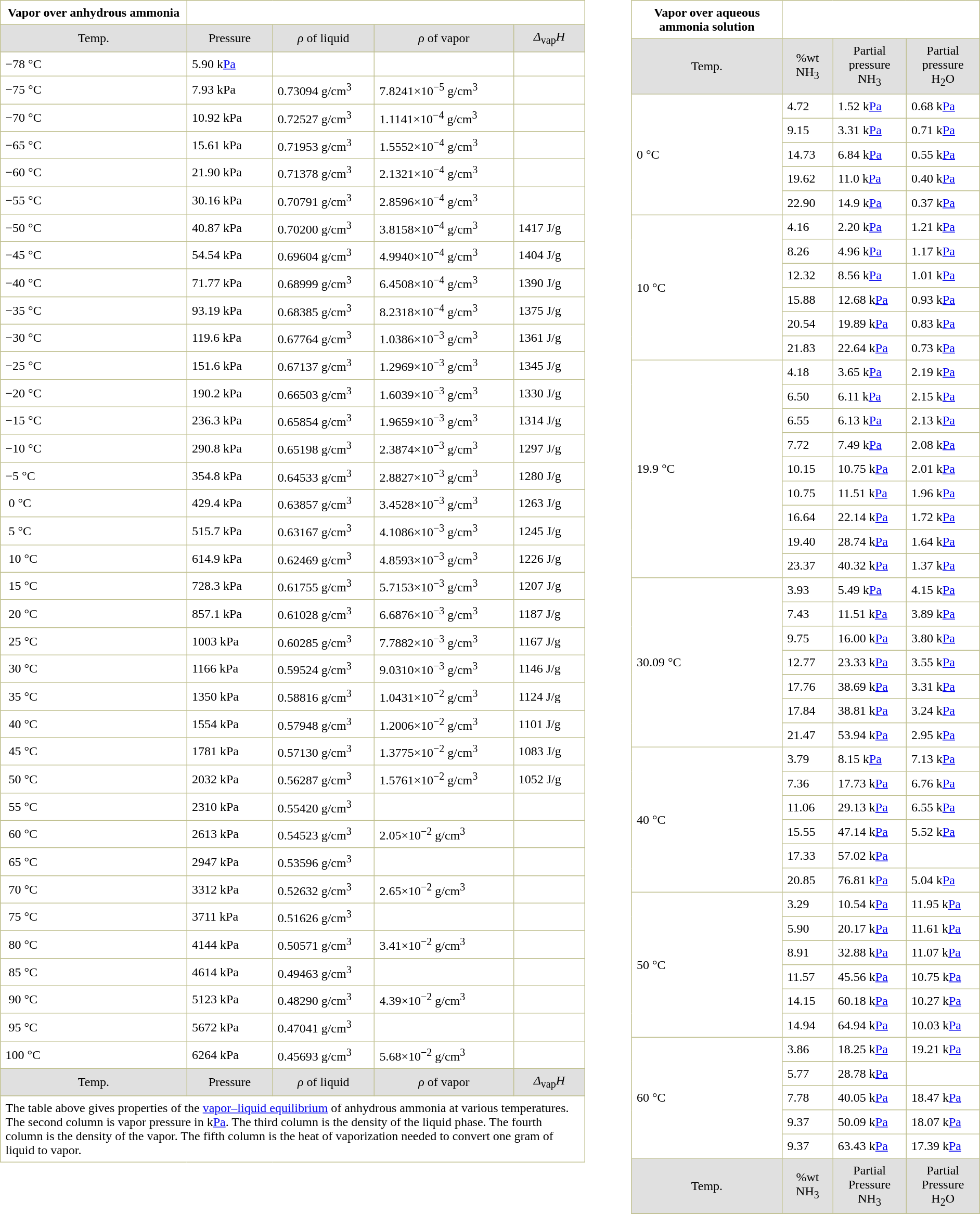<table border="0" cellpadding="0" cellspacing="0">
<tr ---->
<td valign="top" width="60%"><br><table border="1" cellspacing="0" cellpadding="6" style="margin: 0 0 0 0.5em; background: white; border-collapse: collapse; border-color: #C0C090;">
<tr>
<th>Vapor over anhydrous ammonia</th>
</tr>
<tr>
<td bgcolor="E0E0E0" align="center">Temp.</td>
<td bgcolor="E0E0E0" align="center">Pressure</td>
<td bgcolor="E0E0E0" align="center"><em>ρ</em> of liquid</td>
<td bgcolor="E0E0E0" align="center"><em>ρ</em> of vapor</td>
<td bgcolor="E0E0E0" align="center"><em>Δ</em><sub>vap</sub><em>H</em></td>
</tr>
<tr>
<td>−78 °C</td>
<td>5.90 k<a href='#'>Pa</a></td>
<td></td>
<td></td>
</tr>
<tr>
<td>−75 °C</td>
<td>7.93 kPa</td>
<td>0.73094 g/cm<sup>3</sup></td>
<td>7.8241×10<sup>−5</sup> g/cm<sup>3</sup></td>
<td></td>
</tr>
<tr>
<td>−70 °C</td>
<td>10.92 kPa</td>
<td>0.72527 g/cm<sup>3</sup></td>
<td>1.1141×10<sup>−4</sup> g/cm<sup>3</sup></td>
<td></td>
</tr>
<tr>
<td>−65 °C</td>
<td>15.61 kPa</td>
<td>0.71953 g/cm<sup>3</sup></td>
<td>1.5552×10<sup>−4</sup> g/cm<sup>3</sup></td>
<td></td>
</tr>
<tr>
<td>−60 °C</td>
<td>21.90 kPa</td>
<td>0.71378 g/cm<sup>3</sup></td>
<td>2.1321×10<sup>−4</sup> g/cm<sup>3</sup></td>
<td></td>
</tr>
<tr>
<td>−55 °C</td>
<td>30.16 kPa</td>
<td>0.70791 g/cm<sup>3</sup></td>
<td>2.8596×10<sup>−4</sup> g/cm<sup>3</sup></td>
<td></td>
</tr>
<tr>
<td>−50 °C</td>
<td>40.87 kPa</td>
<td>0.70200 g/cm<sup>3</sup></td>
<td>3.8158×10<sup>−4</sup> g/cm<sup>3</sup></td>
<td>1417 J/g</td>
</tr>
<tr>
<td>−45 °C</td>
<td>54.54 kPa</td>
<td>0.69604 g/cm<sup>3</sup></td>
<td>4.9940×10<sup>−4</sup> g/cm<sup>3</sup></td>
<td>1404 J/g</td>
</tr>
<tr>
<td>−40 °C</td>
<td>71.77 kPa</td>
<td>0.68999 g/cm<sup>3</sup></td>
<td>6.4508×10<sup>−4</sup> g/cm<sup>3</sup></td>
<td>1390 J/g</td>
</tr>
<tr>
<td>−35 °C</td>
<td>93.19 kPa</td>
<td>0.68385 g/cm<sup>3</sup></td>
<td>8.2318×10<sup>−4</sup> g/cm<sup>3</sup></td>
<td>1375 J/g</td>
</tr>
<tr>
<td>−30 °C</td>
<td>119.6 kPa</td>
<td>0.67764 g/cm<sup>3</sup></td>
<td>1.0386×10<sup>−3</sup> g/cm<sup>3</sup></td>
<td>1361 J/g</td>
</tr>
<tr>
<td>−25 °C</td>
<td>151.6 kPa</td>
<td>0.67137 g/cm<sup>3</sup></td>
<td>1.2969×10<sup>−3</sup> g/cm<sup>3</sup></td>
<td>1345 J/g</td>
</tr>
<tr>
<td>−20 °C</td>
<td>190.2 kPa</td>
<td>0.66503 g/cm<sup>3</sup></td>
<td>1.6039×10<sup>−3</sup> g/cm<sup>3</sup></td>
<td>1330 J/g</td>
</tr>
<tr>
<td>−15 °C</td>
<td>236.3 kPa</td>
<td>0.65854 g/cm<sup>3</sup></td>
<td>1.9659×10<sup>−3</sup> g/cm<sup>3</sup></td>
<td>1314 J/g</td>
</tr>
<tr>
<td>−10 °C</td>
<td>290.8 kPa</td>
<td>0.65198 g/cm<sup>3</sup></td>
<td>2.3874×10<sup>−3</sup> g/cm<sup>3</sup></td>
<td>1297 J/g</td>
</tr>
<tr>
<td>−5 °C</td>
<td>354.8 kPa</td>
<td>0.64533 g/cm<sup>3</sup></td>
<td>2.8827×10<sup>−3</sup> g/cm<sup>3</sup></td>
<td>1280 J/g</td>
</tr>
<tr>
<td> 0 °C</td>
<td>429.4 kPa</td>
<td>0.63857 g/cm<sup>3</sup></td>
<td>3.4528×10<sup>−3</sup> g/cm<sup>3</sup></td>
<td>1263 J/g</td>
</tr>
<tr>
<td> 5 °C</td>
<td>515.7 kPa</td>
<td>0.63167 g/cm<sup>3</sup></td>
<td>4.1086×10<sup>−3</sup> g/cm<sup>3</sup></td>
<td>1245 J/g</td>
</tr>
<tr>
<td> 10 °C</td>
<td>614.9 kPa</td>
<td>0.62469 g/cm<sup>3</sup></td>
<td>4.8593×10<sup>−3</sup> g/cm<sup>3</sup></td>
<td>1226 J/g</td>
</tr>
<tr>
<td> 15 °C</td>
<td>728.3 kPa</td>
<td>0.61755 g/cm<sup>3</sup></td>
<td>5.7153×10<sup>−3</sup> g/cm<sup>3</sup></td>
<td>1207 J/g</td>
</tr>
<tr>
<td> 20 °C</td>
<td>857.1 kPa</td>
<td>0.61028 g/cm<sup>3</sup></td>
<td>6.6876×10<sup>−3</sup> g/cm<sup>3</sup></td>
<td>1187 J/g</td>
</tr>
<tr>
<td> 25 °C</td>
<td>1003 kPa</td>
<td>0.60285 g/cm<sup>3</sup></td>
<td>7.7882×10<sup>−3</sup> g/cm<sup>3</sup></td>
<td>1167 J/g</td>
</tr>
<tr>
<td> 30 °C</td>
<td>1166 kPa</td>
<td>0.59524 g/cm<sup>3</sup></td>
<td>9.0310×10<sup>−3</sup> g/cm<sup>3</sup></td>
<td>1146 J/g</td>
</tr>
<tr>
<td> 35 °C</td>
<td>1350 kPa</td>
<td>0.58816 g/cm<sup>3</sup></td>
<td>1.0431×10<sup>−2</sup> g/cm<sup>3</sup></td>
<td>1124 J/g</td>
</tr>
<tr>
<td> 40 °C</td>
<td>1554 kPa</td>
<td>0.57948 g/cm<sup>3</sup></td>
<td>1.2006×10<sup>−2</sup> g/cm<sup>3</sup></td>
<td>1101 J/g</td>
</tr>
<tr>
<td> 45 °C</td>
<td>1781 kPa</td>
<td>0.57130 g/cm<sup>3</sup></td>
<td>1.3775×10<sup>−2</sup> g/cm<sup>3</sup></td>
<td>1083 J/g</td>
</tr>
<tr>
<td> 50 °C</td>
<td>2032 kPa</td>
<td>0.56287 g/cm<sup>3</sup></td>
<td>1.5761×10<sup>−2</sup> g/cm<sup>3</sup></td>
<td>1052 J/g</td>
</tr>
<tr>
<td> 55 °C</td>
<td>2310 kPa</td>
<td>0.55420 g/cm<sup>3</sup></td>
<td></td>
<td></td>
</tr>
<tr>
<td> 60 °C</td>
<td>2613 kPa</td>
<td>0.54523 g/cm<sup>3</sup></td>
<td>2.05×10<sup>−2</sup> g/cm<sup>3</sup></td>
<td></td>
</tr>
<tr>
<td> 65 °C</td>
<td>2947 kPa</td>
<td>0.53596 g/cm<sup>3</sup></td>
<td></td>
<td></td>
</tr>
<tr>
<td> 70 °C</td>
<td>3312 kPa</td>
<td>0.52632 g/cm<sup>3</sup></td>
<td>2.65×10<sup>−2</sup> g/cm<sup>3</sup></td>
<td></td>
</tr>
<tr>
<td> 75 °C</td>
<td>3711 kPa</td>
<td>0.51626 g/cm<sup>3</sup></td>
<td></td>
<td></td>
</tr>
<tr>
<td> 80 °C</td>
<td>4144 kPa</td>
<td>0.50571 g/cm<sup>3</sup></td>
<td>3.41×10<sup>−2</sup> g/cm<sup>3</sup></td>
<td></td>
</tr>
<tr>
<td> 85 °C</td>
<td>4614 kPa</td>
<td>0.49463 g/cm<sup>3</sup></td>
<td></td>
<td></td>
</tr>
<tr>
<td> 90 °C</td>
<td>5123 kPa</td>
<td>0.48290 g/cm<sup>3</sup></td>
<td>4.39×10<sup>−2</sup> g/cm<sup>3</sup></td>
<td></td>
</tr>
<tr>
<td> 95 °C</td>
<td>5672 kPa</td>
<td>0.47041 g/cm<sup>3</sup></td>
<td></td>
<td></td>
</tr>
<tr>
<td>100 °C</td>
<td>6264 kPa</td>
<td>0.45693 g/cm<sup>3</sup></td>
<td>5.68×10<sup>−2</sup> g/cm<sup>3</sup></td>
<td></td>
</tr>
<tr>
</tr>
<tr>
<td bgcolor="E0E0E0" align="center">Temp.</td>
<td bgcolor="E0E0E0" align="center">Pressure</td>
<td bgcolor="E0E0E0" align="center"><em>ρ</em> of liquid</td>
<td bgcolor="E0E0E0" align="center"><em>ρ</em> of vapor</td>
<td bgcolor="E0E0E0" align="center"><em>Δ</em><sub>vap</sub><em>H</em></td>
</tr>
<tr>
<td colspan="5">The table above gives properties of the <a href='#'>vapor–liquid equilibrium</a> of anhydrous ammonia at various temperatures. The second column is vapor pressure in k<a href='#'>Pa</a>. The third column is the density of the liquid phase. The fourth column is the density of the vapor. The fifth column is the heat of vaporization needed to convert one gram of liquid to vapor.</td>
</tr>
</table>
</td>
<td width="4%"> </td>
<td valign="top" width="36%"><br><table border="1" cellspacing="0" cellpadding="6" style="margin: 0 0 0 0.5em; background: white; border-collapse: collapse; border-color: #C0C090;">
<tr>
<th>Vapor over aqueous ammonia solution</th>
</tr>
<tr>
<td bgcolor="E0E0E0" align="center">Temp.</td>
<td bgcolor="E0E0E0" align="center">%wt NH<sub>3</sub></td>
<td bgcolor="E0E0E0" align="center">Partial pressure<br>NH<sub>3</sub></td>
<td bgcolor="E0E0E0" align="center">Partial pressure<br>H<sub>2</sub>O</td>
</tr>
<tr>
<td rowspan="5">0 °C</td>
<td>4.72</td>
<td>1.52 k<a href='#'>Pa</a></td>
<td>0.68 k<a href='#'>Pa</a></td>
</tr>
<tr>
<td>9.15</td>
<td>3.31 k<a href='#'>Pa</a></td>
<td>0.71 k<a href='#'>Pa</a></td>
</tr>
<tr>
<td>14.73</td>
<td>6.84 k<a href='#'>Pa</a></td>
<td>0.55 k<a href='#'>Pa</a></td>
</tr>
<tr>
<td>19.62</td>
<td>11.0 k<a href='#'>Pa</a></td>
<td>0.40 k<a href='#'>Pa</a></td>
</tr>
<tr>
<td>22.90</td>
<td>14.9 k<a href='#'>Pa</a></td>
<td>0.37 k<a href='#'>Pa</a></td>
</tr>
<tr>
<td rowspan="6">10 °C</td>
<td>4.16</td>
<td>2.20 k<a href='#'>Pa</a></td>
<td>1.21 k<a href='#'>Pa</a></td>
</tr>
<tr>
<td>8.26</td>
<td>4.96 k<a href='#'>Pa</a></td>
<td>1.17 k<a href='#'>Pa</a></td>
</tr>
<tr>
<td>12.32</td>
<td>8.56 k<a href='#'>Pa</a></td>
<td>1.01 k<a href='#'>Pa</a></td>
</tr>
<tr>
<td>15.88</td>
<td>12.68 k<a href='#'>Pa</a></td>
<td>0.93 k<a href='#'>Pa</a></td>
</tr>
<tr>
<td>20.54</td>
<td>19.89 k<a href='#'>Pa</a></td>
<td>0.83 k<a href='#'>Pa</a></td>
</tr>
<tr>
<td>21.83</td>
<td>22.64 k<a href='#'>Pa</a></td>
<td>0.73 k<a href='#'>Pa</a></td>
</tr>
<tr>
<td rowspan="9">19.9 °C</td>
<td>4.18</td>
<td>3.65 k<a href='#'>Pa</a></td>
<td>2.19 k<a href='#'>Pa</a></td>
</tr>
<tr>
<td>6.50</td>
<td>6.11 k<a href='#'>Pa</a></td>
<td>2.15 k<a href='#'>Pa</a></td>
</tr>
<tr>
<td>6.55</td>
<td>6.13 k<a href='#'>Pa</a></td>
<td>2.13 k<a href='#'>Pa</a></td>
</tr>
<tr>
<td>7.72</td>
<td>7.49 k<a href='#'>Pa</a></td>
<td>2.08 k<a href='#'>Pa</a></td>
</tr>
<tr>
<td>10.15</td>
<td>10.75 k<a href='#'>Pa</a></td>
<td>2.01 k<a href='#'>Pa</a></td>
</tr>
<tr>
<td>10.75</td>
<td>11.51 k<a href='#'>Pa</a></td>
<td>1.96 k<a href='#'>Pa</a></td>
</tr>
<tr>
<td>16.64</td>
<td>22.14 k<a href='#'>Pa</a></td>
<td>1.72 k<a href='#'>Pa</a></td>
</tr>
<tr>
<td>19.40</td>
<td>28.74 k<a href='#'>Pa</a></td>
<td>1.64 k<a href='#'>Pa</a></td>
</tr>
<tr>
<td>23.37</td>
<td>40.32 k<a href='#'>Pa</a></td>
<td>1.37 k<a href='#'>Pa</a></td>
</tr>
<tr>
<td rowspan="7">30.09 °C</td>
<td>3.93</td>
<td>5.49 k<a href='#'>Pa</a></td>
<td>4.15 k<a href='#'>Pa</a></td>
</tr>
<tr>
<td>7.43</td>
<td>11.51 k<a href='#'>Pa</a></td>
<td>3.89 k<a href='#'>Pa</a></td>
</tr>
<tr>
<td>9.75</td>
<td>16.00 k<a href='#'>Pa</a></td>
<td>3.80 k<a href='#'>Pa</a></td>
</tr>
<tr>
<td>12.77</td>
<td>23.33 k<a href='#'>Pa</a></td>
<td>3.55 k<a href='#'>Pa</a></td>
</tr>
<tr>
<td>17.76</td>
<td>38.69 k<a href='#'>Pa</a></td>
<td>3.31 k<a href='#'>Pa</a></td>
</tr>
<tr>
<td>17.84</td>
<td>38.81 k<a href='#'>Pa</a></td>
<td>3.24 k<a href='#'>Pa</a></td>
</tr>
<tr>
<td>21.47</td>
<td>53.94 k<a href='#'>Pa</a></td>
<td>2.95 k<a href='#'>Pa</a></td>
</tr>
<tr>
<td rowspan="6">40 °C</td>
<td>3.79</td>
<td>8.15 k<a href='#'>Pa</a></td>
<td>7.13 k<a href='#'>Pa</a></td>
</tr>
<tr>
<td>7.36</td>
<td>17.73 k<a href='#'>Pa</a></td>
<td>6.76 k<a href='#'>Pa</a></td>
</tr>
<tr>
<td>11.06</td>
<td>29.13 k<a href='#'>Pa</a></td>
<td>6.55 k<a href='#'>Pa</a></td>
</tr>
<tr>
<td>15.55</td>
<td>47.14 k<a href='#'>Pa</a></td>
<td>5.52 k<a href='#'>Pa</a></td>
</tr>
<tr>
<td>17.33</td>
<td>57.02 k<a href='#'>Pa</a></td>
<td></td>
</tr>
<tr>
<td>20.85</td>
<td>76.81 k<a href='#'>Pa</a></td>
<td>5.04 k<a href='#'>Pa</a></td>
</tr>
<tr>
<td rowspan="6">50 °C</td>
<td>3.29</td>
<td>10.54 k<a href='#'>Pa</a></td>
<td>11.95 k<a href='#'>Pa</a></td>
</tr>
<tr>
<td>5.90</td>
<td>20.17 k<a href='#'>Pa</a></td>
<td>11.61 k<a href='#'>Pa</a></td>
</tr>
<tr>
<td>8.91</td>
<td>32.88 k<a href='#'>Pa</a></td>
<td>11.07 k<a href='#'>Pa</a></td>
</tr>
<tr>
<td>11.57</td>
<td>45.56 k<a href='#'>Pa</a></td>
<td>10.75 k<a href='#'>Pa</a></td>
</tr>
<tr>
<td>14.15</td>
<td>60.18 k<a href='#'>Pa</a></td>
<td>10.27 k<a href='#'>Pa</a></td>
</tr>
<tr>
<td>14.94</td>
<td>64.94 k<a href='#'>Pa</a></td>
<td>10.03 k<a href='#'>Pa</a></td>
</tr>
<tr>
<td rowspan="5">60 °C</td>
<td>3.86</td>
<td>18.25 k<a href='#'>Pa</a></td>
<td>19.21 k<a href='#'>Pa</a></td>
</tr>
<tr>
<td>5.77</td>
<td>28.78 k<a href='#'>Pa</a></td>
<td></td>
</tr>
<tr>
<td>7.78</td>
<td>40.05 k<a href='#'>Pa</a></td>
<td>18.47 k<a href='#'>Pa</a></td>
</tr>
<tr>
<td>9.37</td>
<td>50.09 k<a href='#'>Pa</a></td>
<td>18.07 k<a href='#'>Pa</a></td>
</tr>
<tr>
<td>9.37</td>
<td>63.43 k<a href='#'>Pa</a></td>
<td>17.39 k<a href='#'>Pa</a></td>
</tr>
<tr>
<td bgcolor="E0E0E0" align="center">Temp.</td>
<td bgcolor="E0E0E0" align="center">%wt NH<sub>3</sub></td>
<td bgcolor="E0E0E0" align="center">Partial Pressure<br>NH<sub>3</sub></td>
<td bgcolor="E0E0E0" align="center">Partial Pressure<br>H<sub>2</sub>O</td>
</tr>
<tr>
</tr>
</table>
</td>
</tr>
</table>
